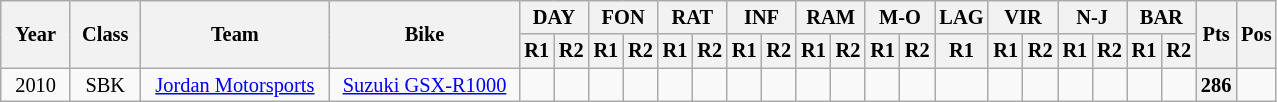<table class="wikitable" style="font-size: 85%; text-align: center">
<tr valign="top">
<th valign="middle" style="width: 40px;" rowspan=2]>Year</th>
<th valign="middle" style="width: 40px;" rowspan=2>Class</th>
<th valign="middle" style="width: 120px;" rowspan=2>Team</th>
<th valign="middle" style="width: 120px;" rowspan=2>Bike</th>
<th colspan=2>DAY<br></th>
<th colspan=2>FON<br></th>
<th colspan=2>RAT<br></th>
<th colspan=2>INF<br></th>
<th colspan=2>RAM<br></th>
<th colspan=2>M-O<br></th>
<th>LAG<br></th>
<th colspan=2>VIR<br></th>
<th colspan=2>N-J<br></th>
<th colspan=2>BAR<br></th>
<th valign="middle" rowspan=2>Pts</th>
<th valign="middle" rowspan=2>Pos</th>
</tr>
<tr>
<th>R1</th>
<th>R2</th>
<th>R1</th>
<th>R2</th>
<th>R1</th>
<th>R2</th>
<th>R1</th>
<th>R2</th>
<th>R1</th>
<th>R2</th>
<th>R1</th>
<th>R2</th>
<th>R1</th>
<th>R1</th>
<th>R2</th>
<th>R1</th>
<th>R2</th>
<th>R1</th>
<th>R2</th>
</tr>
<tr>
<td>2010</td>
<td>SBK</td>
<td><a href='#'>Jordan Motorsports</a></td>
<td><a href='#'>Suzuki GSX-R1000</a></td>
<td></td>
<td></td>
<td></td>
<td></td>
<td></td>
<td></td>
<td></td>
<td></td>
<td></td>
<td></td>
<td></td>
<td></td>
<td></td>
<td></td>
<td></td>
<td></td>
<td></td>
<td></td>
<td></td>
<th>286</th>
<td></td>
</tr>
</table>
